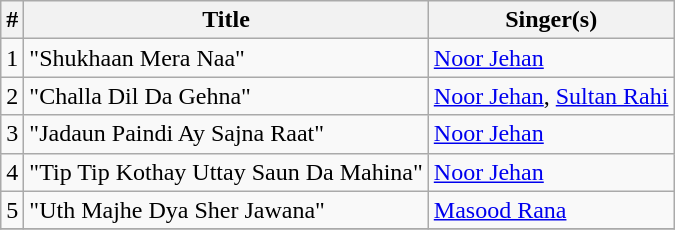<table class="wikitable">
<tr>
<th>#</th>
<th>Title</th>
<th>Singer(s)</th>
</tr>
<tr>
<td>1</td>
<td>"Shukhaan Mera Naa"</td>
<td><a href='#'>Noor Jehan</a></td>
</tr>
<tr>
<td>2</td>
<td>"Challa Dil Da Gehna"</td>
<td><a href='#'>Noor Jehan</a>, <a href='#'>Sultan Rahi</a></td>
</tr>
<tr>
<td>3</td>
<td>"Jadaun Paindi Ay Sajna Raat"</td>
<td><a href='#'>Noor Jehan</a></td>
</tr>
<tr>
<td>4</td>
<td>"Tip Tip Kothay Uttay Saun Da Mahina"</td>
<td><a href='#'>Noor Jehan</a></td>
</tr>
<tr>
<td>5</td>
<td>"Uth Majhe Dya Sher Jawana"</td>
<td><a href='#'>Masood Rana</a></td>
</tr>
<tr>
</tr>
</table>
